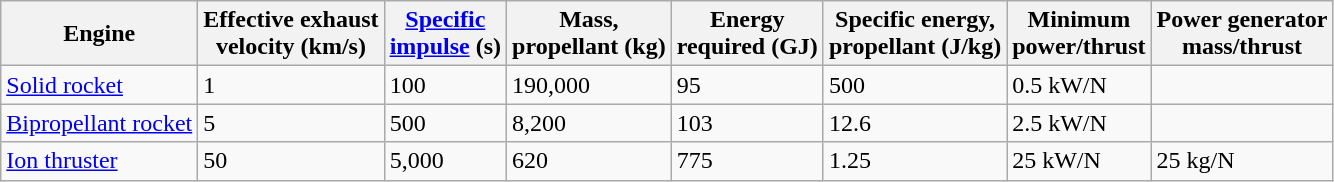<table class="wikitable">
<tr>
<th>Engine</th>
<th>Effective exhaust <br>velocity (km/s)</th>
<th><a href='#'>Specific <br>impulse</a> (s)</th>
<th>Mass, <br>propellant (kg)</th>
<th>Energy <br>required (GJ)</th>
<th>Specific energy, <br>propellant (J/kg)</th>
<th>Minimum <br>power/thrust</th>
<th>Power generator <br>mass/thrust</th>
</tr>
<tr>
<td><a href='#'>Solid rocket</a></td>
<td>1</td>
<td>100</td>
<td>190,000</td>
<td>95</td>
<td>500</td>
<td>0.5 kW/N</td>
<td></td>
</tr>
<tr>
<td><a href='#'>Bipropellant rocket</a></td>
<td>5</td>
<td>500</td>
<td>8,200</td>
<td>103</td>
<td>12.6</td>
<td>2.5 kW/N</td>
<td></td>
</tr>
<tr>
<td><a href='#'>Ion thruster</a></td>
<td>50</td>
<td>5,000</td>
<td>620</td>
<td>775</td>
<td>1.25</td>
<td>25 kW/N</td>
<td>25 kg/N</td>
</tr>
</table>
